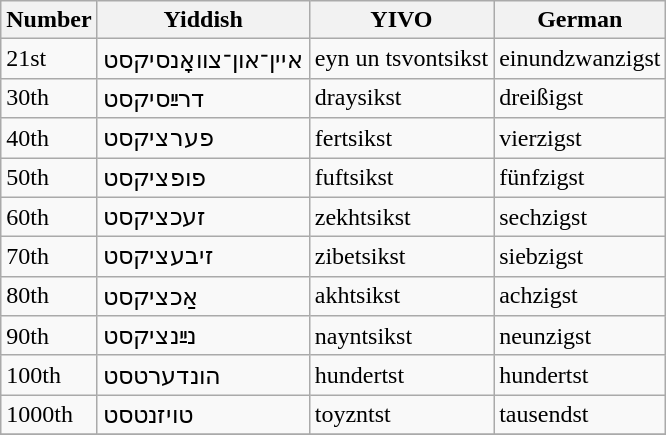<table class="wikitable zebra" style="float:left; margin-right:1em;">
<tr>
<th>Number</th>
<th>Yiddish</th>
<th>YIVO</th>
<th>German</th>
</tr>
<tr>
<td>21st</td>
<td>איין־און־צוואָנסיקסט</td>
<td>eyn un tsvontsikst</td>
<td>einundzwanzigst</td>
</tr>
<tr>
<td>30th</td>
<td>דרײַסיקסט</td>
<td>draysikst</td>
<td>dreißigst</td>
</tr>
<tr>
<td>40th</td>
<td>פערציקסט</td>
<td>fertsikst</td>
<td>vierzigst</td>
</tr>
<tr>
<td>50th</td>
<td>פופציקסט</td>
<td>fuftsikst</td>
<td>fünfzigst</td>
</tr>
<tr>
<td>60th</td>
<td>זעכציקסט</td>
<td>zekhtsikst</td>
<td>sechzigst</td>
</tr>
<tr>
<td>70th</td>
<td>זיבעציקסט</td>
<td>zibetsikst</td>
<td>siebzigst</td>
</tr>
<tr>
<td>80th</td>
<td>אַכציקסט</td>
<td>akhtsikst</td>
<td>achzigst</td>
</tr>
<tr>
<td>90th</td>
<td>נײַנציקסט</td>
<td>nayntsikst</td>
<td>neunzigst</td>
</tr>
<tr>
<td>100th</td>
<td>הונדערטסט</td>
<td>hundertst</td>
<td>hundertst</td>
</tr>
<tr>
<td>1000th</td>
<td>טויזנטסט</td>
<td>toyzntst</td>
<td>tausendst</td>
</tr>
<tr>
</tr>
</table>
